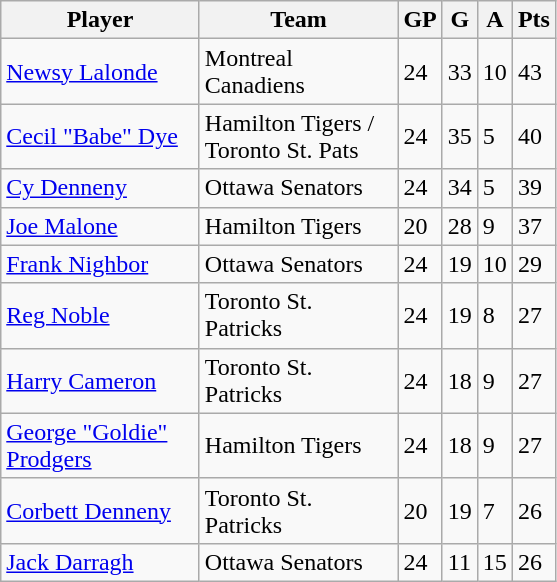<table class="wikitable">
<tr>
<th bgcolor="#DDDDFF" width="125">Player</th>
<th bgcolor="#DDDDFF" width="125">Team</th>
<th bgcolor="#DDDDFF" width="5">GP</th>
<th bgcolor="#DDDDFF" width="5">G</th>
<th bgcolor="#DDDDFF" width="5">A</th>
<th bgcolor="#DDDDFF" width="5">Pts</th>
</tr>
<tr>
<td><a href='#'>Newsy Lalonde</a></td>
<td>Montreal Canadiens</td>
<td>24</td>
<td>33</td>
<td>10</td>
<td>43</td>
</tr>
<tr>
<td><a href='#'>Cecil "Babe" Dye</a></td>
<td>Hamilton Tigers / Toronto St. Pats</td>
<td>24</td>
<td>35</td>
<td>5</td>
<td>40</td>
</tr>
<tr>
<td><a href='#'>Cy Denneny</a></td>
<td>Ottawa Senators</td>
<td>24</td>
<td>34</td>
<td>5</td>
<td>39</td>
</tr>
<tr>
<td><a href='#'>Joe Malone</a></td>
<td>Hamilton Tigers</td>
<td>20</td>
<td>28</td>
<td>9</td>
<td>37</td>
</tr>
<tr>
<td><a href='#'>Frank Nighbor</a></td>
<td>Ottawa Senators</td>
<td>24</td>
<td>19</td>
<td>10</td>
<td>29</td>
</tr>
<tr>
<td><a href='#'>Reg Noble</a></td>
<td>Toronto St. Patricks</td>
<td>24</td>
<td>19</td>
<td>8</td>
<td>27</td>
</tr>
<tr>
<td><a href='#'>Harry Cameron</a></td>
<td>Toronto St. Patricks</td>
<td>24</td>
<td>18</td>
<td>9</td>
<td>27</td>
</tr>
<tr>
<td><a href='#'>George "Goldie" Prodgers</a></td>
<td>Hamilton Tigers</td>
<td>24</td>
<td>18</td>
<td>9</td>
<td>27</td>
</tr>
<tr>
<td><a href='#'>Corbett Denneny</a></td>
<td>Toronto St. Patricks</td>
<td>20</td>
<td>19</td>
<td>7</td>
<td>26</td>
</tr>
<tr>
<td><a href='#'>Jack Darragh</a></td>
<td>Ottawa Senators</td>
<td>24</td>
<td>11</td>
<td>15</td>
<td>26</td>
</tr>
</table>
